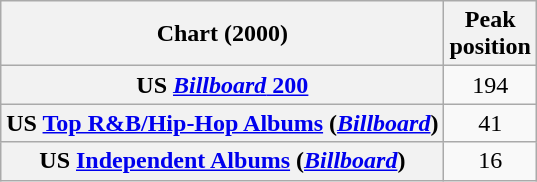<table class="wikitable sortable plainrowheaders" style="text-align:center">
<tr>
<th scope="col">Chart (2000)</th>
<th scope="col">Peak<br> position</th>
</tr>
<tr>
<th scope="row">US <a href='#'><em>Billboard</em> 200</a></th>
<td>194</td>
</tr>
<tr>
<th scope="row">US <a href='#'>Top R&B/Hip-Hop Albums</a> (<em><a href='#'>Billboard</a></em>)</th>
<td>41</td>
</tr>
<tr>
<th scope="row">US <a href='#'>Independent Albums</a> (<em><a href='#'>Billboard</a></em>)</th>
<td>16</td>
</tr>
</table>
